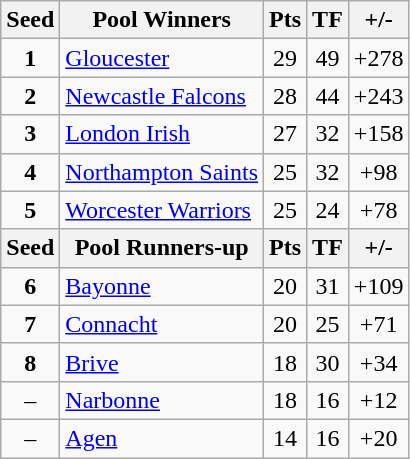<table class="wikitable" style="text-align: center;">
<tr>
<th>Seed</th>
<th>Pool Winners</th>
<th>Pts</th>
<th>TF</th>
<th>+/-</th>
</tr>
<tr>
<td><strong>1</strong></td>
<td align=left> <a href='#'>Gloucester</a></td>
<td>29</td>
<td>49</td>
<td>+278</td>
</tr>
<tr>
<td><strong>2</strong></td>
<td align=left> <a href='#'>Newcastle Falcons</a></td>
<td>28</td>
<td>44</td>
<td>+243</td>
</tr>
<tr>
<td><strong>3</strong></td>
<td align=left> <a href='#'>London Irish</a></td>
<td>27</td>
<td>32</td>
<td>+158</td>
</tr>
<tr>
<td><strong>4</strong></td>
<td align=left> <a href='#'>Northampton Saints</a></td>
<td>25</td>
<td>32</td>
<td>+98</td>
</tr>
<tr>
<td><strong>5</strong></td>
<td align=left> <a href='#'>Worcester Warriors</a></td>
<td>25</td>
<td>24</td>
<td>+78</td>
</tr>
<tr>
<th>Seed</th>
<th>Pool Runners-up</th>
<th>Pts</th>
<th>TF</th>
<th>+/-</th>
</tr>
<tr>
<td><strong>6</strong></td>
<td align=left> <a href='#'>Bayonne</a></td>
<td>20</td>
<td>31</td>
<td>+109</td>
</tr>
<tr>
<td><strong>7</strong></td>
<td align=left> <a href='#'>Connacht</a></td>
<td>20</td>
<td>25</td>
<td>+71</td>
</tr>
<tr>
<td><strong>8</strong></td>
<td align=left> <a href='#'>Brive</a></td>
<td>18</td>
<td>30</td>
<td>+34</td>
</tr>
<tr>
<td>–</td>
<td align=left> <a href='#'>Narbonne</a></td>
<td>18</td>
<td>16</td>
<td>+12</td>
</tr>
<tr>
<td>–</td>
<td align=left> <a href='#'>Agen</a></td>
<td>14</td>
<td>16</td>
<td>+20</td>
</tr>
</table>
